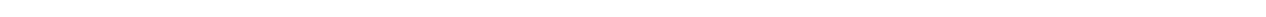<table style="width:1000px; text-align:center;">
<tr style="color:white;">
<td style="background:">3.6%</td>
<td style="background:">16.1%</td>
<td style="background:">7.0%</td>
<td style="background:"></td>
<td style="background:"><strong>54.8%</strong></td>
<td style="background:">18.3%</td>
</tr>
<tr>
<td></td>
<td></td>
<td></td>
<td></td>
<td></td>
<td></td>
</tr>
</table>
